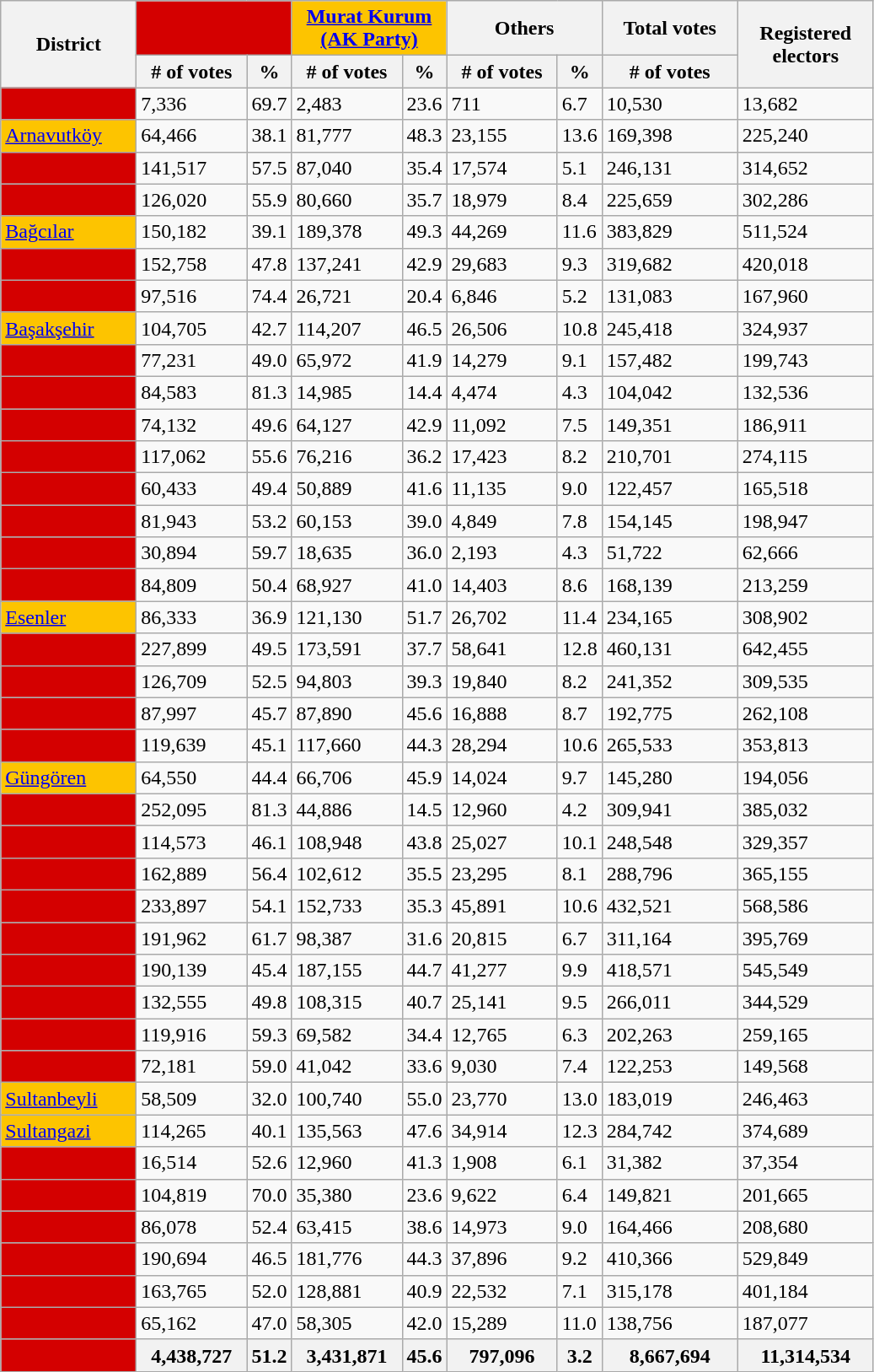<table class="wikitable sortable">
<tr>
<th rowspan="2" width="100px">District</th>
<th colspan="2" width="100px" style="background: #d40000"><a href='#'></a><br><a href='#'></a></th>
<th colspan="2" width="100px" style="background: #Fdc400"><a href='#'>Murat Kurum</a><br><a href='#'>(AK Party)</a></th>
<th colspan="2" width="100px">Others</th>
<th width="100px">Total votes</th>
<th rowspan="2" width="100px">Registered electors</th>
</tr>
<tr>
<th width="80px"># of votes</th>
<th width="20px">%</th>
<th width="80px"># of votes</th>
<th width="20px">%</th>
<th width="80px"># of votes</th>
<th width="20px">%</th>
<th width="80px"># of votes</th>
</tr>
<tr>
<td style="background: #d40000"><a href='#'></a></td>
<td>7,336</td>
<td>69.7</td>
<td>2,483</td>
<td>23.6</td>
<td>711</td>
<td>6.7</td>
<td>10,530</td>
<td>13,682</td>
</tr>
<tr>
<td style="background: #Fdc400"><a href='#'>Arnavutköy</a></td>
<td>64,466</td>
<td>38.1</td>
<td>81,777</td>
<td>48.3</td>
<td>23,155</td>
<td>13.6</td>
<td>169,398</td>
<td>225,240</td>
</tr>
<tr>
<td style="background: #d40000"><a href='#'></a></td>
<td>141,517</td>
<td>57.5</td>
<td>87,040</td>
<td>35.4</td>
<td>17,574</td>
<td>5.1</td>
<td>246,131</td>
<td>314,652</td>
</tr>
<tr>
<td style="background: #d40000"><a href='#'></a></td>
<td>126,020</td>
<td>55.9</td>
<td>80,660</td>
<td>35.7</td>
<td>18,979</td>
<td>8.4</td>
<td>225,659</td>
<td>302,286</td>
</tr>
<tr>
<td style="background: #Fdc400"><a href='#'>Bağcılar</a></td>
<td>150,182</td>
<td>39.1</td>
<td>189,378</td>
<td>49.3</td>
<td>44,269</td>
<td>11.6</td>
<td>383,829</td>
<td>511,524</td>
</tr>
<tr>
<td style="background: #d40000"><a href='#'></a></td>
<td>152,758</td>
<td>47.8</td>
<td>137,241</td>
<td>42.9</td>
<td>29,683</td>
<td>9.3</td>
<td>319,682</td>
<td>420,018</td>
</tr>
<tr>
<td style="background: #d40000"><a href='#'></a></td>
<td>97,516</td>
<td>74.4</td>
<td>26,721</td>
<td>20.4</td>
<td>6,846</td>
<td>5.2</td>
<td>131,083</td>
<td>167,960</td>
</tr>
<tr>
<td style="background: #Fdc400"><a href='#'>Başakşehir</a></td>
<td>104,705</td>
<td>42.7</td>
<td>114,207</td>
<td>46.5</td>
<td>26,506</td>
<td>10.8</td>
<td>245,418</td>
<td>324,937</td>
</tr>
<tr>
<td style="background: #d40000"><a href='#'></a></td>
<td>77,231</td>
<td>49.0</td>
<td>65,972</td>
<td>41.9</td>
<td>14,279</td>
<td>9.1</td>
<td>157,482</td>
<td>199,743</td>
</tr>
<tr>
<td style="background: #d40000"><a href='#'></a></td>
<td>84,583</td>
<td>81.3</td>
<td>14,985</td>
<td>14.4</td>
<td>4,474</td>
<td>4.3</td>
<td>104,042</td>
<td>132,536</td>
</tr>
<tr>
<td style="background: #d40000"><a href='#'></a></td>
<td>74,132</td>
<td>49.6</td>
<td>64,127</td>
<td>42.9</td>
<td>11,092</td>
<td>7.5</td>
<td>149,351</td>
<td>186,911</td>
</tr>
<tr>
<td style="background: #d40000"><a href='#'></a></td>
<td>117,062</td>
<td>55.6</td>
<td>76,216</td>
<td>36.2</td>
<td>17,423</td>
<td>8.2</td>
<td>210,701</td>
<td>274,115</td>
</tr>
<tr>
<td style="background: #d40000"><a href='#'></a></td>
<td>60,433</td>
<td>49.4</td>
<td>50,889</td>
<td>41.6</td>
<td>11,135</td>
<td>9.0</td>
<td>122,457</td>
<td>165,518</td>
</tr>
<tr>
<td style="background: #d40000"><a href='#'></a></td>
<td>81,943</td>
<td>53.2</td>
<td>60,153</td>
<td>39.0</td>
<td>4,849</td>
<td>7.8</td>
<td>154,145</td>
<td>198,947</td>
</tr>
<tr>
<td style="background: #d40000"><a href='#'></a></td>
<td>30,894</td>
<td>59.7</td>
<td>18,635</td>
<td>36.0</td>
<td>2,193</td>
<td>4.3</td>
<td>51,722</td>
<td>62,666</td>
</tr>
<tr>
<td style="background: #d40000"><a href='#'></a></td>
<td>84,809</td>
<td>50.4</td>
<td>68,927</td>
<td>41.0</td>
<td>14,403</td>
<td>8.6</td>
<td>168,139</td>
<td>213,259</td>
</tr>
<tr>
<td style="background: #Fdc400"><a href='#'>Esenler</a></td>
<td>86,333</td>
<td>36.9</td>
<td>121,130</td>
<td>51.7</td>
<td>26,702</td>
<td>11.4</td>
<td>234,165</td>
<td>308,902</td>
</tr>
<tr>
<td style="background: #d40000"><a href='#'></a></td>
<td>227,899</td>
<td>49.5</td>
<td>173,591</td>
<td>37.7</td>
<td>58,641</td>
<td>12.8</td>
<td>460,131</td>
<td>642,455</td>
</tr>
<tr>
<td style="background: #d40000"><a href='#'></a></td>
<td>126,709</td>
<td>52.5</td>
<td>94,803</td>
<td>39.3</td>
<td>19,840</td>
<td>8.2</td>
<td>241,352</td>
<td>309,535</td>
</tr>
<tr>
<td style="background: #d40000"><a href='#'></a></td>
<td>87,997</td>
<td>45.7</td>
<td>87,890</td>
<td>45.6</td>
<td>16,888</td>
<td>8.7</td>
<td>192,775</td>
<td>262,108</td>
</tr>
<tr>
<td style="background: #d40000"><a href='#'></a></td>
<td>119,639</td>
<td>45.1</td>
<td>117,660</td>
<td>44.3</td>
<td>28,294</td>
<td>10.6</td>
<td>265,533</td>
<td>353,813</td>
</tr>
<tr>
<td style="background: #Fdc400"><a href='#'>Güngören</a></td>
<td>64,550</td>
<td>44.4</td>
<td>66,706</td>
<td>45.9</td>
<td>14,024</td>
<td>9.7</td>
<td>145,280</td>
<td>194,056</td>
</tr>
<tr>
<td style="background: #d40000"><a href='#'></a></td>
<td>252,095</td>
<td>81.3</td>
<td>44,886</td>
<td>14.5</td>
<td>12,960</td>
<td>4.2</td>
<td>309,941</td>
<td>385,032</td>
</tr>
<tr>
<td style="background: #d40000"><a href='#'></a></td>
<td>114,573</td>
<td>46.1</td>
<td>108,948</td>
<td>43.8</td>
<td>25,027</td>
<td>10.1</td>
<td>248,548</td>
<td>329,357</td>
</tr>
<tr>
<td style="background: #d40000"><a href='#'></a></td>
<td>162,889</td>
<td>56.4</td>
<td>102,612</td>
<td>35.5</td>
<td>23,295</td>
<td>8.1</td>
<td>288,796</td>
<td>365,155</td>
</tr>
<tr>
<td style="background: #d40000"><a href='#'></a></td>
<td>233,897</td>
<td>54.1</td>
<td>152,733</td>
<td>35.3</td>
<td>45,891</td>
<td>10.6</td>
<td>432,521</td>
<td>568,586</td>
</tr>
<tr>
<td style="background: #d40000"><a href='#'></a></td>
<td>191,962</td>
<td>61.7</td>
<td>98,387</td>
<td>31.6</td>
<td>20,815</td>
<td>6.7</td>
<td>311,164</td>
<td>395,769</td>
</tr>
<tr>
<td style="background: #d40000"><a href='#'></a></td>
<td>190,139</td>
<td>45.4</td>
<td>187,155</td>
<td>44.7</td>
<td>41,277</td>
<td>9.9</td>
<td>418,571</td>
<td>545,549</td>
</tr>
<tr>
<td style="background: #d40000"><a href='#'></a></td>
<td>132,555</td>
<td>49.8</td>
<td>108,315</td>
<td>40.7</td>
<td>25,141</td>
<td>9.5</td>
<td>266,011</td>
<td>344,529</td>
</tr>
<tr>
<td style="background: #d40000"><a href='#'></a></td>
<td>119,916</td>
<td>59.3</td>
<td>69,582</td>
<td>34.4</td>
<td>12,765</td>
<td>6.3</td>
<td>202,263</td>
<td>259,165</td>
</tr>
<tr>
<td style="background: #d40000"><a href='#'></a></td>
<td>72,181</td>
<td>59.0</td>
<td>41,042</td>
<td>33.6</td>
<td>9,030</td>
<td>7.4</td>
<td>122,253</td>
<td>149,568</td>
</tr>
<tr>
<td style="background: #Fdc400"><a href='#'>Sultanbeyli</a></td>
<td>58,509</td>
<td>32.0</td>
<td>100,740</td>
<td>55.0</td>
<td>23,770</td>
<td>13.0</td>
<td>183,019</td>
<td>246,463</td>
</tr>
<tr>
<td style="background: #Fdc400"><a href='#'>Sultangazi</a></td>
<td>114,265</td>
<td>40.1</td>
<td>135,563</td>
<td>47.6</td>
<td>34,914</td>
<td>12.3</td>
<td>284,742</td>
<td>374,689</td>
</tr>
<tr>
<td style="background: #d40000"><a href='#'></a></td>
<td>16,514</td>
<td>52.6</td>
<td>12,960</td>
<td>41.3</td>
<td>1,908</td>
<td>6.1</td>
<td>31,382</td>
<td>37,354</td>
</tr>
<tr>
<td style="background: #d40000"><a href='#'></a></td>
<td>104,819</td>
<td>70.0</td>
<td>35,380</td>
<td>23.6</td>
<td>9,622</td>
<td>6.4</td>
<td>149,821</td>
<td>201,665</td>
</tr>
<tr>
<td style="background: #d40000"><a href='#'></a></td>
<td>86,078</td>
<td>52.4</td>
<td>63,415</td>
<td>38.6</td>
<td>14,973</td>
<td>9.0</td>
<td>164,466</td>
<td>208,680</td>
</tr>
<tr>
<td style="background: #d40000"><a href='#'></a></td>
<td>190,694</td>
<td>46.5</td>
<td>181,776</td>
<td>44.3</td>
<td>37,896</td>
<td>9.2</td>
<td>410,366</td>
<td>529,849</td>
</tr>
<tr>
<td style="background: #d40000"><a href='#'></a></td>
<td>163,765</td>
<td>52.0</td>
<td>128,881</td>
<td>40.9</td>
<td>22,532</td>
<td>7.1</td>
<td>315,178</td>
<td>401,184</td>
</tr>
<tr>
<td style="background: #d40000"><a href='#'></a></td>
<td>65,162</td>
<td>47.0</td>
<td>58,305</td>
<td>42.0</td>
<td>15,289</td>
<td>11.0</td>
<td>138,756</td>
<td>187,077</td>
</tr>
<tr>
<th style="background: #d40000"><a href='#'></a></th>
<th>4,438,727</th>
<th>51.2</th>
<th>3,431,871</th>
<th>45.6</th>
<th>797,096</th>
<th>3.2</th>
<th>8,667,694</th>
<th>11,314,534</th>
</tr>
</table>
